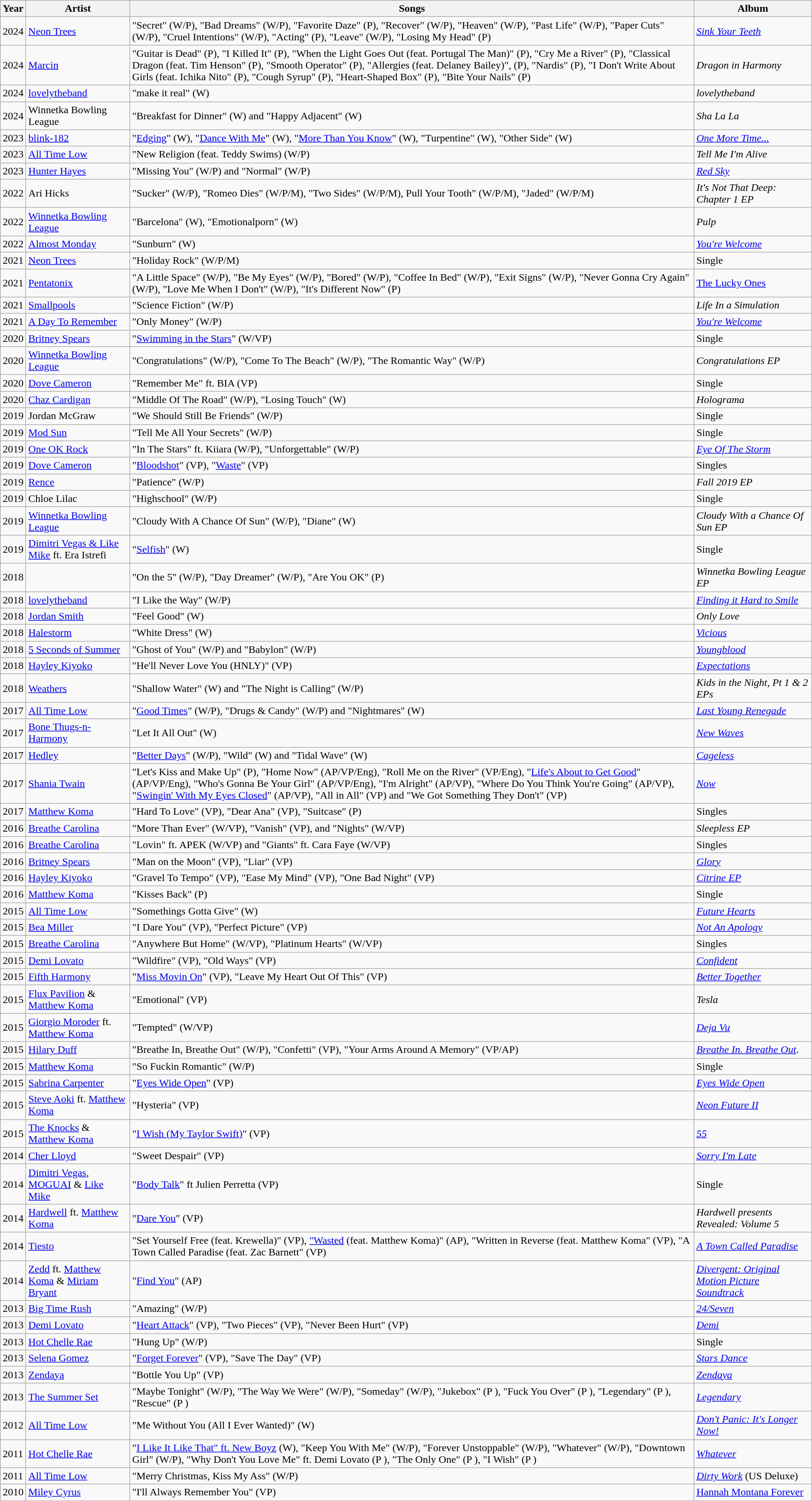<table class="wikitable sortable">
<tr>
<th>Year</th>
<th>Artist</th>
<th>Songs</th>
<th>Album</th>
</tr>
<tr>
<td>2024</td>
<td><a href='#'>Neon Trees</a></td>
<td>"Secret" (W/P), "Bad Dreams" (W/P), "Favorite Daze" (P), "Recover" (W/P), "Heaven" (W/P), "Past Life" (W/P), "Paper Cuts" (W/P), "Cruel Intentions" (W/P), "Acting" (P), "Leave" (W/P), "Losing My Head" (P)</td>
<td><a href='#'><em>Sink Your Teeth</em></a></td>
</tr>
<tr>
<td>2024</td>
<td><a href='#'>Marcin</a></td>
<td>"Guitar is Dead" (P), "I Killed It" (P), "When the Light Goes Out (feat. Portugal The Man)" (P), "Cry Me a River" (P), "Classical Dragon (feat. Tim Henson" (P), "Smooth Operator" (P), "Allergies (feat. Delaney Bailey)", (P), "Nardis" (P), "I Don't Write About Girls (feat. Ichika Nito" (P), "Cough Syrup" (P), "Heart-Shaped Box" (P), "Bite Your Nails" (P)</td>
<td><em>Dragon in Harmony</em></td>
</tr>
<tr>
<td>2024</td>
<td><a href='#'>lovelytheband</a></td>
<td>"make it real" (W)</td>
<td><em>lovelytheband</em></td>
</tr>
<tr>
<td>2024</td>
<td>Winnetka Bowling League</td>
<td>"Breakfast for Dinner" (W) and "Happy Adjacent" (W)</td>
<td><em>Sha La La</em></td>
</tr>
<tr>
<td>2023</td>
<td><a href='#'>blink-182</a></td>
<td>"<a href='#'>Edging</a>" (W), "<a href='#'>Dance With Me</a>" (W), "<a href='#'>More Than You Know</a>" (W), "Turpentine" (W), "Other Side" (W)</td>
<td><em><a href='#'>One More Time...</a></em></td>
</tr>
<tr>
<td>2023</td>
<td><a href='#'>All Time Low</a></td>
<td>"New Religion (feat. Teddy Swims) (W/P)</td>
<td><em>Tell Me I'm Alive</em></td>
</tr>
<tr>
<td>2023</td>
<td><a href='#'>Hunter Hayes</a></td>
<td>"Missing You" (W/P) and "Normal" (W/P)</td>
<td><em><a href='#'>Red Sky</a></em></td>
</tr>
<tr>
<td>2022</td>
<td>Ari Hicks</td>
<td>"Sucker" (W/P), "Romeo Dies" (W/P/M), "Two Sides" (W/P/M), Pull Your Tooth" (W/P/M), "Jaded" (W/P/M)</td>
<td><em>It's Not That Deep: Chapter 1 EP</em></td>
</tr>
<tr>
<td>2022</td>
<td><a href='#'>Winnetka Bowling League</a></td>
<td>"Barcelona" (W), "Emotionalporn" (W)</td>
<td><em>Pulp</em></td>
</tr>
<tr>
<td>2022</td>
<td><a href='#'>Almost Monday</a></td>
<td>"Sunburn" (W)</td>
<td><em><a href='#'>You're Welcome</a></em></td>
</tr>
<tr>
<td>2021</td>
<td><a href='#'>Neon Trees</a></td>
<td>"Holiday Rock" (W/P/M)</td>
<td>Single</td>
</tr>
<tr>
<td>2021</td>
<td><a href='#'>Pentatonix</a></td>
<td>"A Little Space" (W/P), "Be My Eyes" (W/P), "Bored" (W/P), "Coffee In Bed" (W/P), "Exit Signs" (W/P), "Never Gonna Cry Again" (W/P), "Love Me When I Don't" (W/P), "It's Different Now" (P)</td>
<td><a href='#'>The Lucky Ones</a></td>
</tr>
<tr>
<td>2021</td>
<td><a href='#'>Smallpools</a></td>
<td>"Science Fiction" (W/P)</td>
<td><em>Life In a Simulation</em></td>
</tr>
<tr>
<td>2021</td>
<td><a href='#'>A Day To Remember</a></td>
<td>"Only Money" (W/P)</td>
<td><em><a href='#'>You're Welcome</a></em></td>
</tr>
<tr>
<td>2020</td>
<td><a href='#'>Britney Spears</a></td>
<td>"<a href='#'>Swimming in the Stars</a>" (W/VP)</td>
<td>Single</td>
</tr>
<tr>
<td>2020</td>
<td><a href='#'>Winnetka Bowling League</a></td>
<td>"Congratulations" (W/P), "Come To The Beach" (W/P), "The Romantic Way" (W/P)</td>
<td><em>Congratulations</em> <em>EP</em></td>
</tr>
<tr>
<td>2020</td>
<td><a href='#'>Dove Cameron</a></td>
<td>"Remember Me" ft. BIA (VP)</td>
<td>Single</td>
</tr>
<tr>
<td>2020</td>
<td><a href='#'>Chaz Cardigan</a></td>
<td>"Middle Of The Road" (W/P), "Losing Touch" (W)</td>
<td><em>Holograma</em></td>
</tr>
<tr>
<td>2019</td>
<td>Jordan McGraw</td>
<td>"We Should Still Be Friends" (W/P)</td>
<td>Single</td>
</tr>
<tr>
<td>2019</td>
<td><a href='#'>Mod Sun</a></td>
<td>"Tell Me All Your Secrets" (W/P)</td>
<td>Single</td>
</tr>
<tr>
<td>2019</td>
<td><a href='#'>One OK Rock</a></td>
<td>"In The Stars" ft. Kiiara (W/P), "Unforgettable" (W/P)</td>
<td><em><a href='#'>Eye Of The Storm</a></em></td>
</tr>
<tr>
<td>2019</td>
<td><a href='#'>Dove Cameron</a></td>
<td>"<a href='#'>Bloodshot</a>" (VP), "<a href='#'>Waste</a>" (VP)</td>
<td>Singles</td>
</tr>
<tr>
<td>2019</td>
<td><a href='#'>Rence</a></td>
<td>"Patience" (W/P)</td>
<td><em>Fall 2019 EP</em></td>
</tr>
<tr>
<td>2019</td>
<td>Chloe Lilac</td>
<td>"Highschool" (W/P)</td>
<td>Single</td>
</tr>
<tr>
<td>2019</td>
<td><a href='#'>Winnetka Bowling League</a></td>
<td>"Cloudy With A Chance Of Sun" (W/P), "Diane" (W)</td>
<td><em>Cloudy With a Chance Of Sun EP</em></td>
</tr>
<tr>
<td>2019</td>
<td><a href='#'>Dimitri Vegas & Like Mike</a> ft. Era Istrefi</td>
<td>"<a href='#'>Selfish</a>" (W)</td>
<td>Single</td>
</tr>
<tr>
<td>2018</td>
<td></td>
<td>"On the 5" (W/P), "Day Dreamer" (W/P), "Are You OK" (P)</td>
<td><em>Winnetka Bowling League EP</em></td>
</tr>
<tr>
<td>2018</td>
<td><a href='#'>lovelytheband</a></td>
<td>"I Like the Way" (W/P)</td>
<td><a href='#'><em>Finding it Hard to Smile</em></a></td>
</tr>
<tr>
<td>2018</td>
<td><a href='#'>Jordan Smith</a></td>
<td>"Feel Good" (W)</td>
<td><em>Only Love</em></td>
</tr>
<tr>
<td>2018</td>
<td><a href='#'>Halestorm</a></td>
<td>"White Dress" (W)</td>
<td><a href='#'><em>Vicious</em></a></td>
</tr>
<tr>
<td>2018</td>
<td><a href='#'>5 Seconds of Summer</a></td>
<td>"Ghost of You" (W/P) and "Babylon" (W/P)</td>
<td><a href='#'><em>Youngblood</em></a></td>
</tr>
<tr>
<td>2018</td>
<td><a href='#'>Hayley Kiyoko</a></td>
<td>"He'll Never Love You (HNLY)" (VP)</td>
<td><a href='#'><em>Expectations</em></a></td>
</tr>
<tr>
<td>2018</td>
<td><a href='#'>Weathers</a></td>
<td>"Shallow Water" (W) and "The Night is Calling" (W/P)</td>
<td><em>Kids in the Night, Pt 1 & 2 EPs</em></td>
</tr>
<tr>
<td>2017</td>
<td><a href='#'>All Time Low</a></td>
<td>"<a href='#'>Good Times</a>" (W/P), "Drugs & Candy" (W/P) and "Nightmares" (W)</td>
<td><em><a href='#'>Last Young Renegade</a></em></td>
</tr>
<tr>
<td>2017</td>
<td><a href='#'>Bone Thugs-n-Harmony</a></td>
<td>"Let It All Out" (W)</td>
<td><em><a href='#'>New Waves</a></em></td>
</tr>
<tr>
<td>2017</td>
<td><a href='#'>Hedley</a></td>
<td>"<a href='#'>Better Days</a>" (W/P), "Wild" (W) and "Tidal Wave" (W)</td>
<td><em><a href='#'>Cageless</a></em></td>
</tr>
<tr>
<td>2017</td>
<td><a href='#'>Shania Twain</a></td>
<td>"Let's Kiss and Make Up" (P), "Home Now" (AP/VP/Eng), "Roll Me on the River" (VP/Eng), "<a href='#'>Life's About to Get Good</a>" (AP/VP/Eng), "Who's Gonna Be Your Girl" (AP/VP/Eng), "I'm Alright" (AP/VP), "Where Do You Think You're Going" (AP/VP), "<a href='#'>Swingin' With My Eyes Closed</a>" (AP/VP), "All in All" (VP) and "We Got Something They Don't" (VP)</td>
<td><a href='#'><em>Now</em></a></td>
</tr>
<tr>
<td>2017</td>
<td><a href='#'>Matthew Koma</a></td>
<td>"Hard To Love" (VP), "Dear Ana" (VP), "Suitcase" (P)</td>
<td>Singles</td>
</tr>
<tr>
<td>2016</td>
<td><a href='#'>Breathe Carolina</a></td>
<td>"More Than Ever" (W/VP), "Vanish" (VP), and "Nights" (W/VP)</td>
<td><em>Sleepless EP</em></td>
</tr>
<tr>
<td>2016</td>
<td><a href='#'>Breathe Carolina</a></td>
<td>"Lovin" ft. APEK (W/VP) and "Giants" ft. Cara Faye (W/VP)</td>
<td>Singles</td>
</tr>
<tr>
<td>2016</td>
<td><a href='#'>Britney Spears</a></td>
<td>"Man on the Moon" (VP), "Liar" (VP)</td>
<td><a href='#'><em>Glory</em></a></td>
</tr>
<tr>
<td>2016</td>
<td><a href='#'>Hayley Kiyoko</a></td>
<td>"Gravel To Tempo" (VP), "Ease My Mind" (VP), "One Bad Night" (VP)</td>
<td><a href='#'><em>Citrine EP</em></a></td>
</tr>
<tr>
<td>2016</td>
<td><a href='#'>Matthew Koma</a></td>
<td>"Kisses Back" (P)</td>
<td>Single</td>
</tr>
<tr>
<td>2015</td>
<td><a href='#'>All Time Low</a></td>
<td>"Somethings Gotta Give" (W)</td>
<td><em><a href='#'>Future Hearts</a></em></td>
</tr>
<tr>
<td>2015</td>
<td><a href='#'>Bea Miller</a></td>
<td>"I Dare You" (VP), "Perfect Picture" (VP)</td>
<td><a href='#'><em>Not An Apology</em></a></td>
</tr>
<tr>
<td>2015</td>
<td><a href='#'>Breathe Carolina</a></td>
<td>"Anywhere But Home" (W/VP), "Platinum Hearts" (W/VP)</td>
<td>Singles</td>
</tr>
<tr>
<td>2015</td>
<td><a href='#'>Demi Lovato</a></td>
<td>"Wildfire" (VP), "Old Ways" (VP)</td>
<td><a href='#'><em>Confident</em></a></td>
</tr>
<tr>
<td>2015</td>
<td><a href='#'>Fifth Harmony</a></td>
<td>"<a href='#'>Miss Movin On</a>" (VP), "Leave My Heart Out Of This" (VP)</td>
<td><a href='#'><em>Better Together</em></a></td>
</tr>
<tr>
<td>2015</td>
<td><a href='#'>Flux Pavilion</a> & <a href='#'>Matthew Koma</a></td>
<td>"Emotional" (VP)</td>
<td><em>Tesla</em></td>
</tr>
<tr>
<td>2015</td>
<td><a href='#'>Giorgio Moroder</a> ft. <a href='#'>Matthew Koma</a></td>
<td>"Tempted" (W/VP)</td>
<td><a href='#'><em>Deja Vu</em></a></td>
</tr>
<tr>
<td>2015</td>
<td><a href='#'>Hilary Duff</a></td>
<td>"Breathe In, Breathe Out" (W/P), "Confetti" (VP), "Your Arms Around A Memory" (VP/AP)</td>
<td><a href='#'><em>Breathe In. Breathe Out</em></a>.</td>
</tr>
<tr>
<td>2015</td>
<td><a href='#'>Matthew Koma</a></td>
<td>"So Fuckin Romantic" (W/P)</td>
<td>Single</td>
</tr>
<tr>
<td>2015</td>
<td><a href='#'>Sabrina Carpenter</a></td>
<td>"<a href='#'>Eyes Wide Open</a>" (VP)</td>
<td><a href='#'><em>Eyes Wide Open</em></a></td>
</tr>
<tr>
<td>2015</td>
<td><a href='#'>Steve Aoki</a> ft. <a href='#'>Matthew Koma</a></td>
<td>"Hysteria" (VP)</td>
<td><em><a href='#'>Neon Future II</a></em></td>
</tr>
<tr>
<td>2015</td>
<td><a href='#'>The Knocks</a> & <a href='#'>Matthew Koma</a></td>
<td>"<a href='#'>I Wish (My Taylor Swift)</a>" (VP)</td>
<td><a href='#'><em>55</em></a></td>
</tr>
<tr>
<td>2014</td>
<td><a href='#'>Cher Lloyd</a></td>
<td>"Sweet Despair" (VP)</td>
<td><em><a href='#'>Sorry I'm Late</a></em></td>
</tr>
<tr>
<td>2014</td>
<td><a href='#'>Dimitri Vegas</a>, <a href='#'>MOGUAI</a> & <a href='#'>Like Mike</a></td>
<td>"<a href='#'>Body Talk</a>" ft Julien Perretta (VP)</td>
<td>Single</td>
</tr>
<tr>
<td>2014</td>
<td><a href='#'>Hardwell</a> ft. <a href='#'>Matthew Koma</a></td>
<td>"<a href='#'>Dare You</a>" (VP)</td>
<td><em>Hardwell presents Revealed: Volume 5</em></td>
</tr>
<tr>
<td>2014</td>
<td><a href='#'>Tiesto</a></td>
<td>"Set Yourself Free (feat. Krewella)" (VP), <a href='#'>"Wasted</a> (feat. Matthew Koma)" (AP), "Written in Reverse (feat. Matthew Koma" (VP), "A Town Called Paradise (feat. Zac Barnett" (VP)</td>
<td><em><a href='#'>A Town Called Paradise</a></em></td>
</tr>
<tr>
<td>2014</td>
<td><a href='#'>Zedd</a> ft. <a href='#'>Matthew Koma</a> & <a href='#'>Miriam Bryant</a></td>
<td>"<a href='#'>Find You</a>" (AP)</td>
<td><em><a href='#'>Divergent: Original Motion Picture Soundtrack</a></em></td>
</tr>
<tr>
<td>2013</td>
<td><a href='#'>Big Time Rush</a></td>
<td>"Amazing" (W/P)</td>
<td><a href='#'><em>24/Seven</em></a></td>
</tr>
<tr>
<td>2013</td>
<td><a href='#'>Demi Lovato</a></td>
<td>"<a href='#'>Heart Attack</a>" (VP), "Two Pieces" (VP), "Never Been Hurt" (VP)</td>
<td><a href='#'><em>Demi</em></a></td>
</tr>
<tr>
<td>2013</td>
<td><a href='#'>Hot Chelle Rae</a></td>
<td>"Hung Up" (W/P)</td>
<td>Single</td>
</tr>
<tr>
<td>2013</td>
<td><a href='#'>Selena Gomez</a></td>
<td>"<a href='#'>Forget Forever</a>" (VP), "Save The Day" (VP)</td>
<td><em><a href='#'>Stars Dance</a></em></td>
</tr>
<tr>
<td>2013</td>
<td><a href='#'>Zendaya</a></td>
<td>"Bottle You Up" (VP)</td>
<td><a href='#'><em>Zendaya</em></a></td>
</tr>
<tr>
<td>2013</td>
<td><a href='#'>The Summer Set</a></td>
<td>"Maybe Tonight" (W/P), "The Way We Were" (W/P), "Someday" (W/P), "Jukebox" (P ), "Fuck You Over" (P ), "Legendary" (P ), "Rescue" (P )</td>
<td><a href='#'><em>Legendary</em></a></td>
</tr>
<tr>
<td>2012</td>
<td><a href='#'>All Time Low</a></td>
<td>"Me Without You (All I Ever Wanted)" (W)</td>
<td><a href='#'><em>Don't Panic: It's Longer Now!</em></a></td>
</tr>
<tr>
<td>2011</td>
<td><a href='#'>Hot Chelle Rae</a></td>
<td>"<a href='#'>I Like It Like That"  ft.  New Boyz</a> (W), "Keep You With Me" (W/P), "Forever Unstoppable" (W/P), "Whatever" (W/P), "Downtown Girl" (W/P), "Why Don't You Love Me" ft. Demi Lovato (P ), "The Only One" (P ), "I Wish" (P )</td>
<td><a href='#'><em>Whatever</em></a></td>
</tr>
<tr>
<td>2011</td>
<td><a href='#'>All Time Low</a></td>
<td>"Merry Christmas, Kiss My Ass" (W/P)</td>
<td><a href='#'><em>Dirty Work</em></a> (US Deluxe)</td>
</tr>
<tr>
<td>2010</td>
<td><a href='#'>Miley Cyrus</a></td>
<td>"I'll Always Remember You" (VP)</td>
<td><a href='#'>Hannah Montana Forever</a></td>
</tr>
</table>
